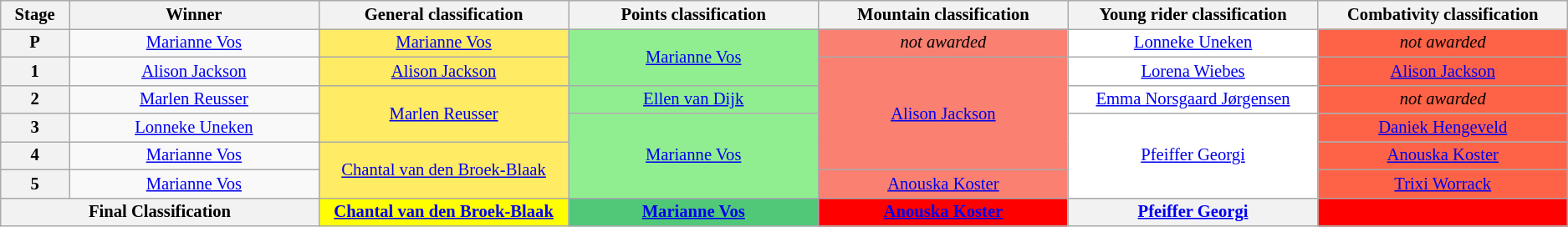<table class="wikitable" style="text-align: center; font-size:86%;">
<tr style="background-color: #efefef;">
<th width="1%">Stage</th>
<th width="7%">Winner</th>
<th width="7%">General classification<br></th>
<th width="7%">Points classification<br></th>
<th width="7%">Mountain classification<br></th>
<th width="7%">Young rider classification<br></th>
<th width="7%">Combativity classification<br></th>
</tr>
<tr>
<th>P</th>
<td><a href='#'>Marianne Vos</a></td>
<td style="background:#FFEB64;"><a href='#'>Marianne Vos</a></td>
<td style="background:lightgreen;" rowspan="2"><a href='#'>Marianne Vos</a></td>
<td style="background:salmon;"><em>not awarded</em></td>
<td style="background:white;"><a href='#'>Lonneke Uneken</a></td>
<td style="background:tomato;"><em>not awarded</em></td>
</tr>
<tr>
<th>1</th>
<td><a href='#'>Alison Jackson</a></td>
<td style="background:#FFEB64;"><a href='#'>Alison Jackson</a></td>
<td style="background:salmon;" rowspan="4"><a href='#'>Alison Jackson</a></td>
<td style="background:white;"><a href='#'>Lorena Wiebes</a></td>
<td style="background:tomato;"><a href='#'>Alison Jackson</a></td>
</tr>
<tr>
<th>2</th>
<td><a href='#'>Marlen Reusser</a></td>
<td style="background:#FFEB64;" rowspan="2"><a href='#'>Marlen Reusser</a></td>
<td style="background:lightgreen;"><a href='#'>Ellen van Dijk</a></td>
<td style="background:white;"><a href='#'>Emma Norsgaard Jørgensen</a></td>
<td style="background:tomato;"><em>not awarded</em></td>
</tr>
<tr>
<th>3</th>
<td><a href='#'>Lonneke Uneken</a></td>
<td style="background:lightgreen;" rowspan="3"><a href='#'>Marianne Vos</a></td>
<td style="background:white;" rowspan="3"><a href='#'>Pfeiffer Georgi</a></td>
<td style="background:tomato;"><a href='#'>Daniek Hengeveld</a></td>
</tr>
<tr>
<th>4</th>
<td><a href='#'>Marianne Vos</a></td>
<td style="background:#FFEB64;" rowspan="2"><a href='#'>Chantal van den Broek-Blaak</a></td>
<td style="background:tomato;"><a href='#'>Anouska Koster</a></td>
</tr>
<tr>
<th>5</th>
<td><a href='#'>Marianne Vos</a></td>
<td style="background:salmon;"><a href='#'>Anouska Koster</a></td>
<td style="background:tomato;"><a href='#'>Trixi Worrack</a></td>
</tr>
<tr>
<th colspan=2><strong>Final Classification</strong></th>
<th style="background:yellow;"><a href='#'>Chantal van den Broek-Blaak</a></th>
<th style="background:#50c878;"><a href='#'>Marianne Vos</a></th>
<th style="background:red;"><a href='#'>Anouska Koster</a></th>
<th style="background:offwhite;"><a href='#'>Pfeiffer Georgi</a></th>
<th style="background:red;"></th>
</tr>
</table>
